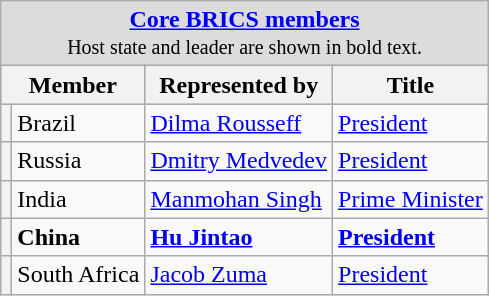<table class="wikitable">
<tr>
<td colspan="4" style="text-align: center; background:Gainsboro"><strong><a href='#'>Core BRICS members</a></strong><br><small>Host state and leader are shown in bold text.</small></td>
</tr>
<tr style="background:LightSteelBlue; text-align:center;">
<th colspan=2>Member</th>
<th>Represented by</th>
<th>Title</th>
</tr>
<tr>
<th></th>
<td>Brazil</td>
<td><a href='#'>Dilma Rousseff</a></td>
<td><a href='#'>President</a></td>
</tr>
<tr>
<th></th>
<td>Russia</td>
<td><a href='#'>Dmitry Medvedev</a></td>
<td><a href='#'>President</a></td>
</tr>
<tr>
<th></th>
<td>India</td>
<td><a href='#'>Manmohan Singh</a></td>
<td><a href='#'>Prime Minister</a></td>
</tr>
<tr>
<th></th>
<td><strong>China</strong></td>
<td><strong><a href='#'>Hu Jintao</a></strong></td>
<td><strong><a href='#'>President</a></strong></td>
</tr>
<tr>
<th></th>
<td>South Africa</td>
<td><a href='#'>Jacob Zuma</a></td>
<td><a href='#'>President</a></td>
</tr>
</table>
